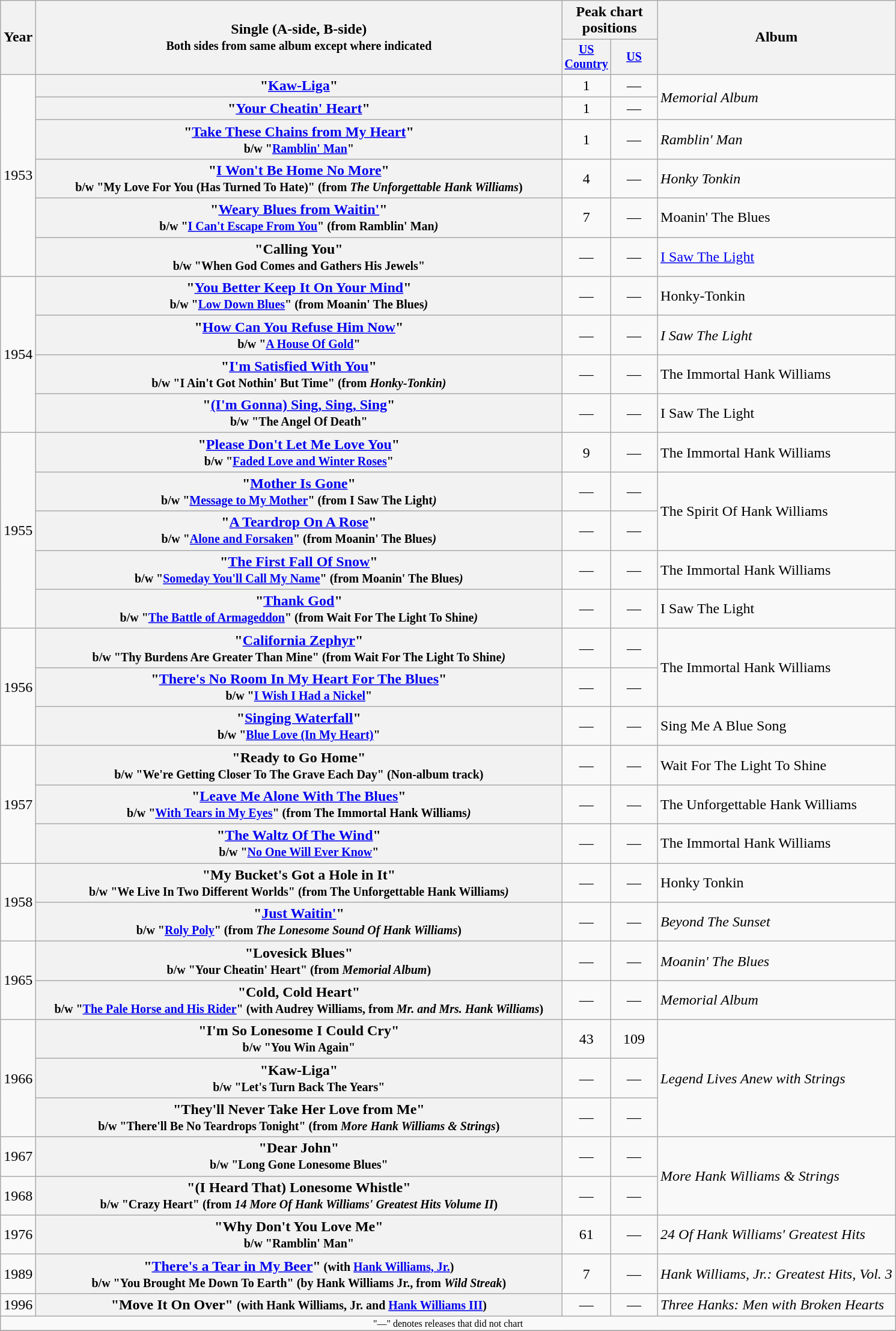<table class="wikitable plainrowheaders" style="text-align:center;">
<tr>
<th rowspan="2">Year</th>
<th rowspan="2" style="width:36em;">Single (A-side, B-side)<br><small>Both sides from same album except where indicated</small></th>
<th colspan="2">Peak chart<br>positions</th>
<th rowspan="2">Album</th>
</tr>
<tr style="font-size:smaller;">
<th width="45"><a href='#'>US Country</a></th>
<th width="45"><a href='#'>US</a></th>
</tr>
<tr>
<td rowspan="6">1953</td>
<th scope="row">"<a href='#'>Kaw-Liga</a>"</th>
<td>1</td>
<td>—</td>
<td align="left" rowspan="2"><em>Memorial Album</em></td>
</tr>
<tr>
<th scope="row">"<a href='#'>Your Cheatin' Heart</a>"</th>
<td>1</td>
<td>—</td>
</tr>
<tr>
<th scope="row">"<a href='#'>Take These Chains from My Heart</a>"<br><small>b/w "<a href='#'>Ramblin' Man</a>"</small></th>
<td>1</td>
<td>—</td>
<td align="left"><em>Ramblin' Man</em></td>
</tr>
<tr>
<th scope="row">"<a href='#'>I Won't Be Home No More</a>"<br><small>b/w "My Love For You (Has Turned To Hate)" (from <em>The Unforgettable Hank Williams</em>)</small></th>
<td>4</td>
<td>—</td>
<td align="left"><em>Honky Tonkin<strong></td>
</tr>
<tr>
<th scope="row">"<a href='#'>Weary Blues from Waitin'</a>"<br><small>b/w "<a href='#'>I Can't Escape From You</a>" (from </em>Ramblin' Man<em>)</small></th>
<td>7</td>
<td>—</td>
<td align="left"></em>Moanin' The Blues<em></td>
</tr>
<tr>
<th scope="row">"Calling You"<br><small>b/w "When God Comes and Gathers His Jewels"</small></th>
<td>—</td>
<td>—</td>
<td align="left"></em><a href='#'>I Saw The Light</a><em></td>
</tr>
<tr>
<td rowspan="4">1954</td>
<th scope="row">"<a href='#'>You Better Keep It On Your Mind</a>"<br><small>b/w "<a href='#'>Low Down Blues</a>" (from </em>Moanin' The Blues<em>)</small></th>
<td>—</td>
<td>—</td>
<td align="left"></em>Honky-Tonkin</strong></td>
</tr>
<tr>
<th scope="row">"<a href='#'>How Can You Refuse Him Now</a>"<br><small>b/w "<a href='#'>A House Of Gold</a>"</small></th>
<td>—</td>
<td>—</td>
<td align="left"><em>I Saw The Light</em></td>
</tr>
<tr>
<th scope="row">"<a href='#'>I'm Satisfied With You</a>"<br><small>b/w "I Ain't Got Nothin' But Time" (from <em>Honky-Tonkin<strong>)</small></th>
<td>—</td>
<td>—</td>
<td align="left"></em>The Immortal Hank Williams<em></td>
</tr>
<tr>
<th scope="row">"<a href='#'>(I'm Gonna) Sing, Sing, Sing</a>"<br><small>b/w "The Angel Of Death"</small></th>
<td>—</td>
<td>—</td>
<td align="left"></em>I Saw The Light<em></td>
</tr>
<tr>
<td rowspan="5">1955</td>
<th scope="row">"<a href='#'>Please Don't Let Me Love You</a>"<br><small>b/w "<a href='#'>Faded Love and Winter Roses</a>"</small></th>
<td>9</td>
<td>—</td>
<td align="left"></em>The Immortal Hank Williams<em></td>
</tr>
<tr>
<th scope="row">"<a href='#'>Mother Is Gone</a>"<br><small>b/w "<a href='#'>Message to My Mother</a>" (from </em>I Saw The Light<em>)</small></th>
<td>—</td>
<td>—</td>
<td align="left" rowspan="2"></em>The Spirit Of Hank Williams<em></td>
</tr>
<tr>
<th scope="row">"<a href='#'>A Teardrop On A Rose</a>"<br><small>b/w "<a href='#'>Alone and Forsaken</a>" (from </em>Moanin' The Blues<em>)</small></th>
<td>—</td>
<td>—</td>
</tr>
<tr>
<th scope="row">"<a href='#'>The First Fall Of Snow</a>"<br><small>b/w "<a href='#'>Someday You'll Call My Name</a>" (from </em>Moanin' The Blues<em>)</small></th>
<td>—</td>
<td>—</td>
<td align="left"></em>The Immortal Hank Williams<em></td>
</tr>
<tr>
<th scope="row">"<a href='#'>Thank God</a>"<br><small>b/w "<a href='#'>The Battle of Armageddon</a>" (from </em>Wait For The Light To Shine<em>)</small></th>
<td>—</td>
<td>—</td>
<td align="left"></em>I Saw The Light<em></td>
</tr>
<tr>
<td rowspan="3">1956</td>
<th scope="row">"<a href='#'>California Zephyr</a>"<br><small>b/w "Thy Burdens Are Greater Than Mine" (from </em>Wait For The Light To Shine<em>)</small></th>
<td>—</td>
<td>—</td>
<td align="left" rowspan="2"></em>The Immortal Hank Williams<em></td>
</tr>
<tr>
<th scope="row">"<a href='#'>There's No Room In My Heart For The Blues</a>"<br><small>b/w "<a href='#'>I Wish I Had a Nickel</a>"</small></th>
<td>—</td>
<td>—</td>
</tr>
<tr>
<th scope="row">"<a href='#'>Singing Waterfall</a>"<br><small>b/w "<a href='#'>Blue Love (In My Heart)</a>"</small></th>
<td>—</td>
<td>—</td>
<td align="left"></em>Sing Me A Blue Song<em></td>
</tr>
<tr>
<td rowspan="3">1957</td>
<th scope="row">"Ready to Go Home"<br><small>b/w "We're Getting Closer To The Grave Each Day" (Non-album track)</small></th>
<td>—</td>
<td>—</td>
<td align="left"></em>Wait For The Light To Shine<em></td>
</tr>
<tr>
<th scope="row">"<a href='#'>Leave Me Alone With The Blues</a>"<br><small>b/w "<a href='#'>With Tears in My Eyes</a>" (from </em>The Immortal Hank Williams<em>)</small></th>
<td>—</td>
<td>—</td>
<td align="left"></em>The Unforgettable Hank Williams<em></td>
</tr>
<tr>
<th scope="row">"<a href='#'>The Waltz Of The Wind</a>"<br><small>b/w "<a href='#'>No One Will Ever Know</a>"</small></th>
<td>—</td>
<td>—</td>
<td align="left"></em>The Immortal Hank Williams<em></td>
</tr>
<tr>
<td rowspan="2">1958</td>
<th scope="row">"My Bucket's Got a Hole in It"<br><small>b/w "We Live In Two Different Worlds" (from </em>The Unforgettable Hank Williams<em>)</small></th>
<td>—</td>
<td>—</td>
<td align="left"></em>Honky Tonkin</strong></td>
</tr>
<tr>
<th scope="row">"<a href='#'>Just Waitin'</a>"<br><small>b/w "<a href='#'>Roly Poly</a>" (from <em>The Lonesome Sound Of Hank Williams</em>)</small></th>
<td>—</td>
<td>—</td>
<td align="left"><em>Beyond The Sunset</em></td>
</tr>
<tr>
<td rowspan="2">1965</td>
<th scope="row">"Lovesick Blues"<br><small>b/w "Your Cheatin' Heart" (from <em>Memorial Album</em>)</small></th>
<td>—</td>
<td>—</td>
<td align="left"><em>Moanin' The Blues</em></td>
</tr>
<tr>
<th scope="row">"Cold, Cold Heart"<br><small>b/w "<a href='#'>The Pale Horse and His Rider</a>" (with Audrey Williams, from <em>Mr. and Mrs. Hank Williams</em>)</small></th>
<td>—</td>
<td>—</td>
<td align="left"><em>Memorial Album</em></td>
</tr>
<tr>
<td rowspan="3">1966</td>
<th scope="row">"I'm So Lonesome I Could Cry"<br><small>b/w "You Win Again"</small></th>
<td>43</td>
<td>109</td>
<td align="left" rowspan="3"><em>Legend Lives Anew with Strings</em></td>
</tr>
<tr>
<th scope="row">"Kaw-Liga"<br><small>b/w "Let's Turn Back The Years"</small></th>
<td>—</td>
<td>—</td>
</tr>
<tr>
<th scope="row">"They'll Never Take Her Love from Me"<br><small>b/w "There'll Be No Teardrops Tonight" (from <em>More Hank Williams & Strings</em>)</small></th>
<td>—</td>
<td>—</td>
</tr>
<tr>
<td>1967</td>
<th scope="row">"Dear John"<br><small>b/w "Long Gone Lonesome Blues"</small></th>
<td>—</td>
<td>—</td>
<td align="left" rowspan="2"><em>More Hank Williams & Strings</em></td>
</tr>
<tr>
<td>1968</td>
<th scope="row">"(I Heard That) Lonesome Whistle"<br><small>b/w "Crazy Heart" (from <em>14 More Of Hank Williams' Greatest Hits Volume II</em>)</small></th>
<td>—</td>
<td>—</td>
</tr>
<tr>
<td>1976</td>
<th scope="row">"Why Don't You Love Me"<br><small>b/w "Ramblin' Man"</small></th>
<td>61</td>
<td>—</td>
<td align="left"><em>24 Of Hank Williams' Greatest Hits</em></td>
</tr>
<tr>
<td>1989</td>
<th scope="row">"<a href='#'>There's a Tear in My Beer</a>"<small> (with <a href='#'>Hank Williams, Jr.</a>)<br>b/w "You Brought Me Down To Earth" (by Hank Williams Jr., from <em>Wild Streak</em>)</small></th>
<td>7</td>
<td>—</td>
<td align="left"><em>Hank Williams, Jr.: Greatest Hits, Vol. 3</em></td>
</tr>
<tr>
<td>1996</td>
<th scope="row">"Move It On Over" <small>(with Hank Williams, Jr. and <a href='#'>Hank Williams III</a>)</small></th>
<td>—</td>
<td>—</td>
<td align="left"><em>Three Hanks: Men with Broken Hearts</em></td>
</tr>
<tr>
<td colspan="6" style="font-size:8pt">"—" denotes releases that did not chart</td>
</tr>
<tr>
</tr>
</table>
